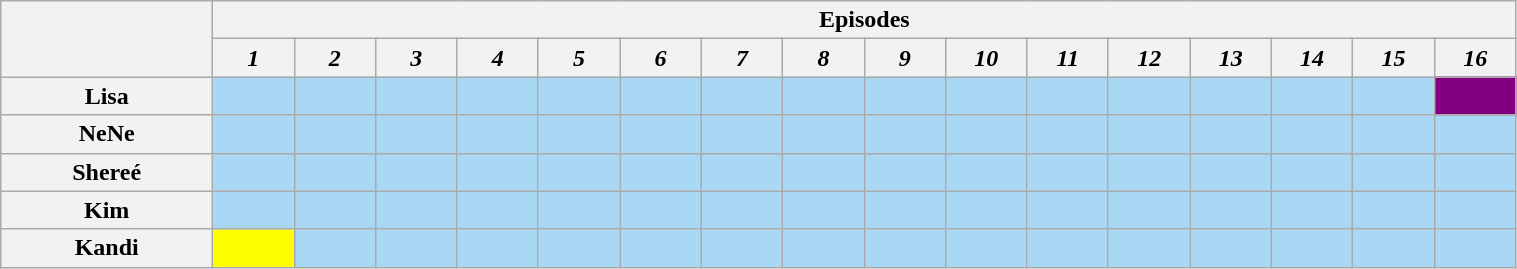<table class="wikitable" style="text-align:center; width:80%;">
<tr>
<th rowspan="2" style="width:13%;"></th>
<th colspan="36" style="text-align:center;">Episodes</th>
</tr>
<tr>
<th style="text-align:center; width:5%;"><em>1</em></th>
<th style="text-align:center; width:5%;"><em>2</em></th>
<th style="text-align:center; width:5%;"><em>3</em></th>
<th style="text-align:center; width:5%;"><em>4</em></th>
<th style="text-align:center; width:5%;"><em>5</em></th>
<th style="text-align:center; width:5%;"><em>6</em></th>
<th style="text-align:center; width:5%;"><em>7</em></th>
<th style="text-align:center; width:5%;"><em>8</em></th>
<th style="text-align:center; width:5%;"><em>9</em></th>
<th style="text-align:center; width:5%;"><em>10</em></th>
<th style="text-align:center; width:5%;"><em>11</em></th>
<th style="text-align:center; width:5%;"><em>12</em></th>
<th style="text-align:center; width:5%;"><em>13</em></th>
<th style="text-align:center; width:5%;"><em>14</em></th>
<th style="text-align:center; width:5%;"><em>15</em></th>
<th style="text-align:center; width:5%;"><em>16</em></th>
</tr>
<tr>
<th>Lisa</th>
<td style="background:#A9D8F5;"></td>
<td style="background:#A9D8F5;"></td>
<td style="background:#A9D8F5;"></td>
<td style="background:#A9D8F5;"></td>
<td style="background:#A9D8F5;"></td>
<td style="background:#A9D8F5;"></td>
<td style="background:#A9D8F5;"></td>
<td style="background:#A9D8F5;"></td>
<td style="background:#A9D8F5;"></td>
<td style="background:#A9D8F5;"></td>
<td style="background:#A9D8F5;"></td>
<td style="background:#A9D8F5;"></td>
<td style="background:#A9D8F5;"></td>
<td style="background:#A9D8F5;"></td>
<td style="background:#A9D8F5;"></td>
<td style="background:purple;"></td>
</tr>
<tr>
<th>NeNe</th>
<td style="background:#A9D8F5;"></td>
<td style="background:#A9D8F5;"></td>
<td style="background:#A9D8F5;"></td>
<td style="background:#A9D8F5;"></td>
<td style="background:#A9D8F5;"></td>
<td style="background:#A9D8F5;"></td>
<td style="background:#A9D8F5;"></td>
<td style="background:#A9D8F5;"></td>
<td style="background:#A9D8F5;"></td>
<td style="background:#A9D8F5;"></td>
<td style="background:#A9D8F5;"></td>
<td style="background:#A9D8F5;"></td>
<td style="background:#A9D8F5;"></td>
<td style="background:#A9D8F5;"></td>
<td style="background:#A9D8F5;"></td>
<td style="background:#A9D8F5;"></td>
</tr>
<tr>
<th>Shereé</th>
<td style="background:#A9D8F5;"></td>
<td style="background:#A9D8F5;"></td>
<td style="background:#A9D8F5;"></td>
<td style="background:#A9D8F5;"></td>
<td style="background:#A9D8F5;"></td>
<td style="background:#A9D8F5;"></td>
<td style="background:#A9D8F5;"></td>
<td style="background:#A9D8F5;"></td>
<td style="background:#A9D8F5;"></td>
<td style="background:#A9D8F5;"></td>
<td style="background:#A9D8F5;"></td>
<td style="background:#A9D8F5;"></td>
<td style="background:#A9D8F5;"></td>
<td style="background:#A9D8F5;"></td>
<td style="background:#A9D8F5;"></td>
<td style="background:#A9D8F5;"></td>
</tr>
<tr>
<th>Kim</th>
<td style="background:#A9D8F5;"></td>
<td style="background:#A9D8F5;"></td>
<td style="background:#A9D8F5;"></td>
<td style="background:#A9D8F5;"></td>
<td style="background:#A9D8F5;"></td>
<td style="background:#A9D8F5;"></td>
<td style="background:#A9D8F5;"></td>
<td style="background:#A9D8F5;"></td>
<td style="background:#A9D8F5;"></td>
<td style="background:#A9D8F5;"></td>
<td style="background:#A9D8F5;"></td>
<td style="background:#A9D8F5;"></td>
<td style="background:#A9D8F5;"></td>
<td style="background:#A9D8F5;"></td>
<td style="background:#A9D8F5;"></td>
<td style="background:#A9D8F5;"></td>
</tr>
<tr>
<th>Kandi</th>
<td style="background:yellow;"></td>
<td style="background:#A9D8F5;"></td>
<td style="background:#A9D8F5;"></td>
<td style="background:#A9D8F5;"></td>
<td style="background:#A9D8F5;"></td>
<td style="background:#A9D8F5;"></td>
<td style="background:#A9D8F5;"></td>
<td style="background:#A9D8F5;"></td>
<td style="background:#A9D8F5;"></td>
<td style="background:#A9D8F5;"></td>
<td style="background:#A9D8F5;"></td>
<td style="background:#A9D8F5;"></td>
<td style="background:#A9D8F5;"></td>
<td style="background:#A9D8F5;"></td>
<td style="background:#A9D8F5;"></td>
<td style="background:#A9D8F5;"></td>
</tr>
</table>
